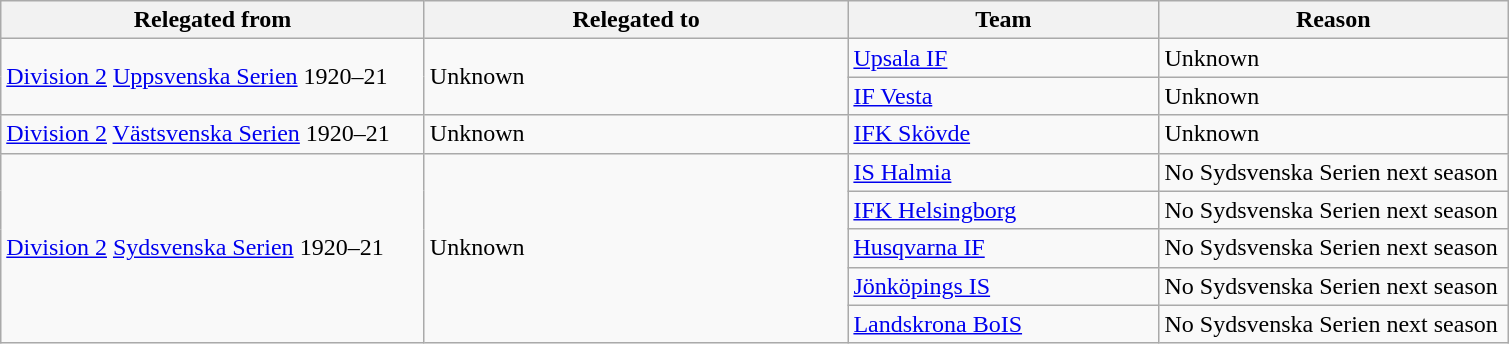<table class="wikitable" style="text-align: left;">
<tr>
<th style="width: 275px;">Relegated from</th>
<th style="width: 275px;">Relegated to</th>
<th style="width: 200px;">Team</th>
<th style="width: 225px;">Reason</th>
</tr>
<tr>
<td rowspan=2><a href='#'>Division 2</a> <a href='#'>Uppsvenska Serien</a> 1920–21</td>
<td rowspan=2>Unknown</td>
<td><a href='#'>Upsala IF</a></td>
<td>Unknown</td>
</tr>
<tr>
<td><a href='#'>IF Vesta</a></td>
<td>Unknown</td>
</tr>
<tr>
<td><a href='#'>Division 2</a> <a href='#'>Västsvenska Serien</a> 1920–21</td>
<td>Unknown</td>
<td><a href='#'>IFK Skövde</a></td>
<td>Unknown</td>
</tr>
<tr>
<td rowspan=5><a href='#'>Division 2</a> <a href='#'>Sydsvenska Serien</a> 1920–21</td>
<td rowspan=5>Unknown</td>
<td><a href='#'>IS Halmia</a></td>
<td>No Sydsvenska Serien next season</td>
</tr>
<tr>
<td><a href='#'>IFK Helsingborg</a></td>
<td>No Sydsvenska Serien next season</td>
</tr>
<tr>
<td><a href='#'>Husqvarna IF</a></td>
<td>No Sydsvenska Serien next season</td>
</tr>
<tr>
<td><a href='#'>Jönköpings IS</a></td>
<td>No Sydsvenska Serien next season</td>
</tr>
<tr>
<td><a href='#'>Landskrona BoIS</a></td>
<td>No Sydsvenska Serien next season</td>
</tr>
</table>
